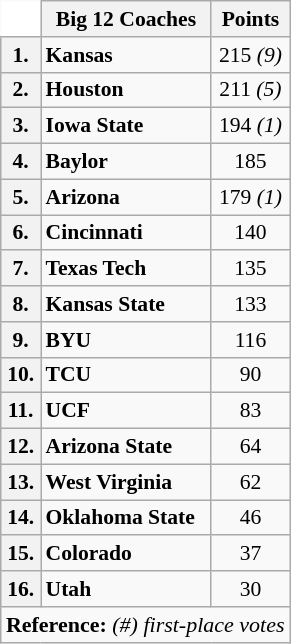<table class="wikitable" style="white-space:nowrap; font-size:90%;">
<tr>
<td ! colspan=1 style="background:white; border-top-style:hidden; border-left-style:hidden;"></td>
<th>Big 12 Coaches</th>
<th>Points</th>
</tr>
<tr>
<th>1.</th>
<td><strong>Kansas</strong></td>
<td align="center">215 <em>(9)</em></td>
</tr>
<tr>
<th>2.</th>
<td><strong>Houston</strong></td>
<td align="center">211 <em>(5)</em></td>
</tr>
<tr>
<th>3.</th>
<td><strong>Iowa State</strong></td>
<td align="center">194 <em>(1)</em></td>
</tr>
<tr>
<th>4.</th>
<td><strong>Baylor</strong></td>
<td align="center">185</td>
</tr>
<tr>
<th>5.</th>
<td><strong>Arizona</strong></td>
<td align="center">179 <em>(1)</em></td>
</tr>
<tr>
<th>6.</th>
<td><strong>Cincinnati</strong></td>
<td align="center">140</td>
</tr>
<tr>
<th>7.</th>
<td><strong>Texas Tech</strong></td>
<td align="center">135</td>
</tr>
<tr>
<th>8.</th>
<td><strong>Kansas State</strong></td>
<td align="center">133</td>
</tr>
<tr>
<th>9.</th>
<td><strong>BYU</strong></td>
<td align="center">116</td>
</tr>
<tr>
<th>10.</th>
<td><strong>TCU</strong></td>
<td align="center">90</td>
</tr>
<tr>
<th>11.</th>
<td><strong>UCF</strong></td>
<td align="center">83</td>
</tr>
<tr>
<th>12.</th>
<td><strong>Arizona State</strong></td>
<td align="center">64</td>
</tr>
<tr>
<th>13.</th>
<td><strong>West Virginia</strong></td>
<td align="center">62</td>
</tr>
<tr>
<th>14.</th>
<td><strong>Oklahoma State</strong></td>
<td align="center">46</td>
</tr>
<tr>
<th>15.</th>
<td><strong>Colorado</strong></td>
<td align="center">37</td>
</tr>
<tr>
<th>16.</th>
<td><strong>Utah</strong></td>
<td align="center">30</td>
</tr>
<tr>
<td colspan="4"  style="font-size:11pt; text-align:center;"><strong>Reference:</strong>  <em>(#) first-place votes</em></td>
</tr>
</table>
